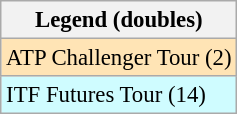<table class=wikitable style=font-size:95%>
<tr>
<th>Legend (doubles)</th>
</tr>
<tr style="background:moccasin;">
<td>ATP Challenger Tour (2)</td>
</tr>
<tr style="background:#cffcff;">
<td>ITF Futures Tour (14)</td>
</tr>
</table>
